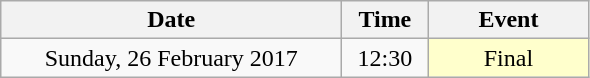<table class = "wikitable" style="text-align:center;">
<tr>
<th width=220>Date</th>
<th width=50>Time</th>
<th width=100>Event</th>
</tr>
<tr>
<td>Sunday, 26 February 2017</td>
<td>12:30</td>
<td bgcolor=ffffcc>Final</td>
</tr>
</table>
